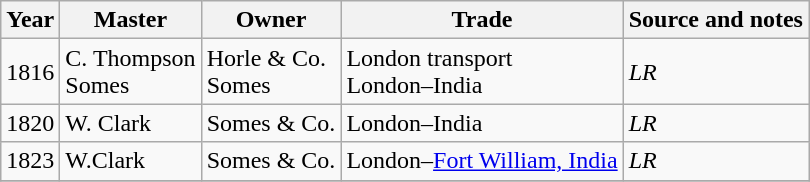<table class="sortable wikitable">
<tr>
<th>Year</th>
<th>Master</th>
<th>Owner</th>
<th>Trade</th>
<th>Source and notes</th>
</tr>
<tr>
<td>1816</td>
<td>C. Thompson<br>Somes</td>
<td>Horle & Co.<br>Somes</td>
<td>London transport<br> London–India</td>
<td><em>LR</em></td>
</tr>
<tr>
<td>1820</td>
<td>W. Clark</td>
<td>Somes & Co.</td>
<td>London–India</td>
<td><em>LR</em></td>
</tr>
<tr>
<td>1823</td>
<td>W.Clark</td>
<td>Somes & Co.</td>
<td>London–<a href='#'>Fort William, India</a></td>
<td><em>LR</em></td>
</tr>
<tr>
</tr>
</table>
